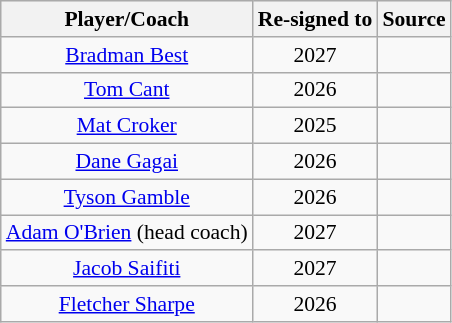<table class="wikitable sortable" style="text-align: center; font-size:90%">
<tr style="background:#efefef;">
<th>Player/Coach</th>
<th>Re-signed to</th>
<th>Source</th>
</tr>
<tr>
<td><a href='#'>Bradman Best</a></td>
<td>2027</td>
<td></td>
</tr>
<tr>
<td><a href='#'>Tom Cant</a></td>
<td>2026</td>
<td></td>
</tr>
<tr>
<td><a href='#'>Mat Croker</a></td>
<td>2025</td>
<td></td>
</tr>
<tr>
<td><a href='#'>Dane Gagai</a></td>
<td>2026</td>
<td></td>
</tr>
<tr>
<td><a href='#'>Tyson Gamble</a></td>
<td>2026</td>
<td></td>
</tr>
<tr>
<td><a href='#'>Adam O'Brien</a> (head coach)</td>
<td>2027</td>
<td></td>
</tr>
<tr>
<td><a href='#'>Jacob Saifiti</a></td>
<td>2027</td>
<td></td>
</tr>
<tr>
<td><a href='#'>Fletcher Sharpe</a></td>
<td>2026</td>
<td></td>
</tr>
</table>
